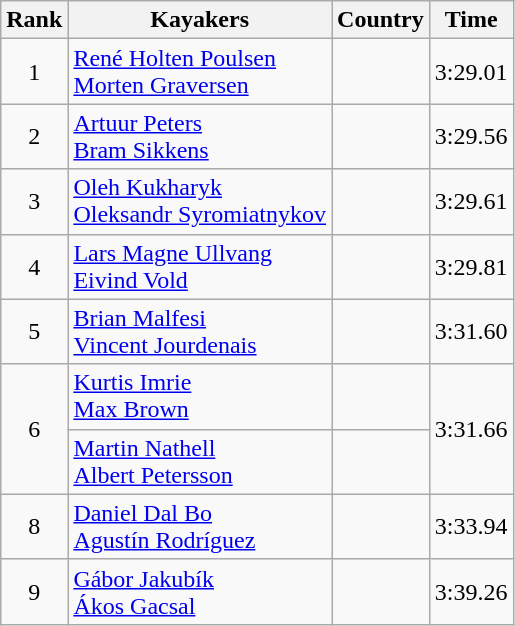<table class="wikitable" style="text-align:center">
<tr>
<th>Rank</th>
<th>Kayakers</th>
<th>Country</th>
<th>Time</th>
</tr>
<tr>
<td>1</td>
<td align="left"><a href='#'>René Holten Poulsen</a><br><a href='#'>Morten Graversen</a></td>
<td align="left"></td>
<td>3:29.01</td>
</tr>
<tr>
<td>2</td>
<td align="left"><a href='#'>Artuur Peters</a><br><a href='#'>Bram Sikkens</a></td>
<td align="left"></td>
<td>3:29.56</td>
</tr>
<tr>
<td>3</td>
<td align="left"><a href='#'>Oleh Kukharyk</a><br><a href='#'>Oleksandr Syromiatnykov</a></td>
<td align="left"></td>
<td>3:29.61</td>
</tr>
<tr>
<td>4</td>
<td align="left"><a href='#'>Lars Magne Ullvang</a><br><a href='#'>Eivind Vold</a></td>
<td align="left"></td>
<td>3:29.81</td>
</tr>
<tr>
<td>5</td>
<td align="left"><a href='#'>Brian Malfesi</a><br><a href='#'>Vincent Jourdenais</a></td>
<td align="left"></td>
<td>3:31.60</td>
</tr>
<tr>
<td rowspan=2>6</td>
<td align="left"><a href='#'>Kurtis Imrie</a><br><a href='#'>Max Brown</a></td>
<td align="left"></td>
<td rowspan=2>3:31.66</td>
</tr>
<tr>
<td align="left"><a href='#'>Martin Nathell</a><br><a href='#'>Albert Petersson</a></td>
<td align="left"></td>
</tr>
<tr>
<td>8</td>
<td align="left"><a href='#'>Daniel Dal Bo</a><br><a href='#'>Agustín Rodríguez</a></td>
<td align="left"></td>
<td>3:33.94</td>
</tr>
<tr>
<td>9</td>
<td align="left"><a href='#'>Gábor Jakubík</a><br><a href='#'>Ákos Gacsal</a></td>
<td align="left"></td>
<td>3:39.26</td>
</tr>
</table>
